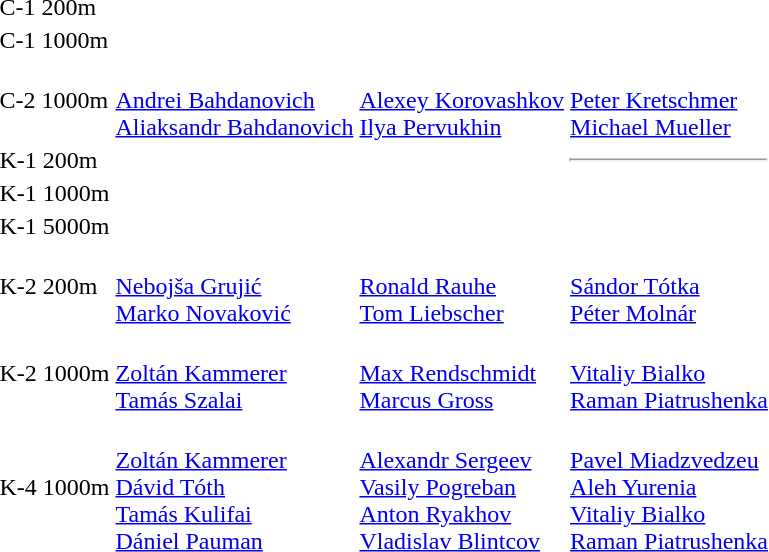<table>
<tr>
<td>C-1 200m<br></td>
<td></td>
<td></td>
<td></td>
</tr>
<tr>
<td>C-1 1000m<br></td>
<td></td>
<td></td>
<td></td>
</tr>
<tr>
<td>C-2 1000m<br></td>
<td><br><a href='#'>Andrei Bahdanovich</a><br><a href='#'>Aliaksandr Bahdanovich</a></td>
<td><br><a href='#'>Alexey Korovashkov</a><br><a href='#'>Ilya Pervukhin</a></td>
<td><br><a href='#'>Peter Kretschmer</a><br><a href='#'>Michael Mueller</a></td>
</tr>
<tr>
<td>K-1 200m<br></td>
<td></td>
<td></td>
<td><hr></td>
</tr>
<tr>
<td>K-1 1000m<br></td>
<td></td>
<td></td>
<td></td>
</tr>
<tr>
<td>K-1 5000m<br></td>
<td></td>
<td></td>
<td></td>
</tr>
<tr>
<td>K-2 200m<br></td>
<td><br><a href='#'>Nebojša Grujić</a><br><a href='#'>Marko Novaković</a></td>
<td><br><a href='#'>Ronald Rauhe</a><br><a href='#'>Tom Liebscher</a></td>
<td><br><a href='#'>Sándor Tótka</a><br><a href='#'>Péter Molnár</a></td>
</tr>
<tr>
<td>K-2 1000m<br></td>
<td><br><a href='#'>Zoltán Kammerer</a><br><a href='#'>Tamás Szalai</a></td>
<td><br><a href='#'>Max Rendschmidt</a><br><a href='#'>Marcus Gross</a></td>
<td><br><a href='#'>Vitaliy Bialko</a><br><a href='#'>Raman Piatrushenka</a></td>
</tr>
<tr>
<td>K-4 1000m<br></td>
<td><br><a href='#'>Zoltán Kammerer</a><br><a href='#'>Dávid Tóth</a><br><a href='#'>Tamás Kulifai</a><br><a href='#'>Dániel Pauman</a></td>
<td><br><a href='#'>Alexandr Sergeev</a><br><a href='#'>Vasily Pogreban</a><br><a href='#'>Anton Ryakhov</a><br><a href='#'>Vladislav Blintcov</a></td>
<td><br><a href='#'>Pavel Miadzvedzeu</a><br><a href='#'>Aleh Yurenia</a><br><a href='#'>Vitaliy Bialko</a><br><a href='#'>Raman Piatrushenka</a></td>
</tr>
</table>
